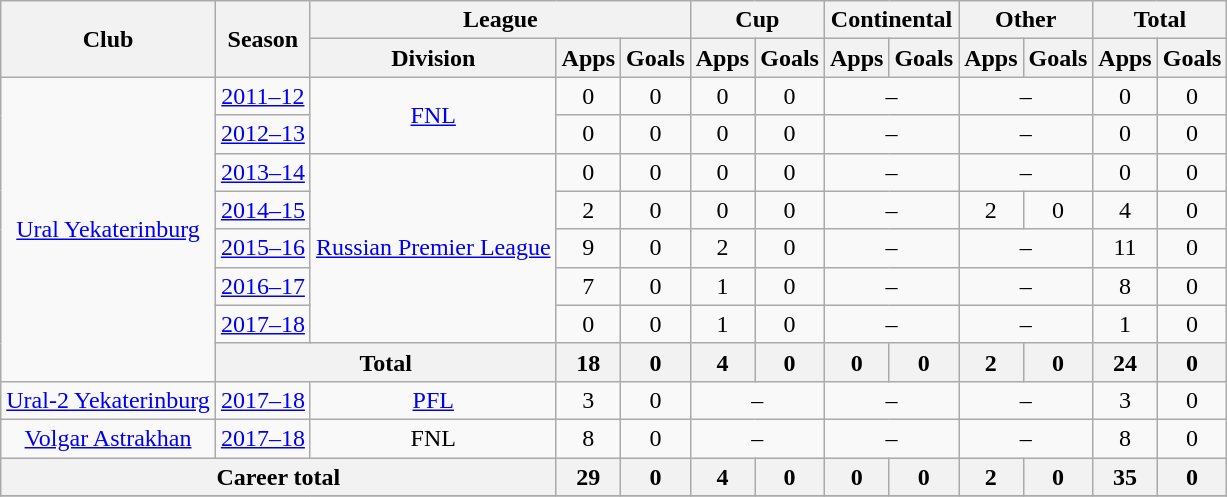<table class="wikitable" style="text-align: center;">
<tr>
<th rowspan=2>Club</th>
<th rowspan=2>Season</th>
<th colspan=3>League</th>
<th colspan=2>Cup</th>
<th colspan=2>Continental</th>
<th colspan=2>Other</th>
<th colspan=2>Total</th>
</tr>
<tr>
<th>Division</th>
<th>Apps</th>
<th>Goals</th>
<th>Apps</th>
<th>Goals</th>
<th>Apps</th>
<th>Goals</th>
<th>Apps</th>
<th>Goals</th>
<th>Apps</th>
<th>Goals</th>
</tr>
<tr>
<td rowspan=8><a href='#'>Ural Yekaterinburg</a></td>
<td><a href='#'>2011–12</a></td>
<td rowspan=2><a href='#'>FNL</a></td>
<td>0</td>
<td>0</td>
<td>0</td>
<td>0</td>
<td colspan=2>–</td>
<td colspan=2>–</td>
<td>0</td>
<td>0</td>
</tr>
<tr>
<td><a href='#'>2012–13</a></td>
<td>0</td>
<td>0</td>
<td>0</td>
<td>0</td>
<td colspan=2>–</td>
<td colspan=2>–</td>
<td>0</td>
<td>0</td>
</tr>
<tr>
<td><a href='#'>2013–14</a></td>
<td rowspan=5><a href='#'>Russian Premier League</a></td>
<td>0</td>
<td>0</td>
<td>0</td>
<td>0</td>
<td colspan=2>–</td>
<td colspan=2>–</td>
<td>0</td>
<td>0</td>
</tr>
<tr>
<td><a href='#'>2014–15</a></td>
<td>2</td>
<td>0</td>
<td>0</td>
<td>0</td>
<td colspan=2>–</td>
<td>2</td>
<td>0</td>
<td>4</td>
<td>0</td>
</tr>
<tr>
<td><a href='#'>2015–16</a></td>
<td>9</td>
<td>0</td>
<td>2</td>
<td>0</td>
<td colspan=2>–</td>
<td colspan=2>–</td>
<td>11</td>
<td>0</td>
</tr>
<tr>
<td><a href='#'>2016–17</a></td>
<td>7</td>
<td>0</td>
<td>1</td>
<td>0</td>
<td colspan=2>–</td>
<td colspan=2>–</td>
<td>8</td>
<td>0</td>
</tr>
<tr>
<td><a href='#'>2017–18</a></td>
<td>0</td>
<td>0</td>
<td>1</td>
<td>0</td>
<td colspan=2>–</td>
<td colspan=2>–</td>
<td>1</td>
<td>0</td>
</tr>
<tr>
<th colspan=2>Total</th>
<th>18</th>
<th>0</th>
<th>4</th>
<th>0</th>
<th>0</th>
<th>0</th>
<th>2</th>
<th>0</th>
<th>24</th>
<th>0</th>
</tr>
<tr>
<td><a href='#'>Ural-2 Yekaterinburg</a></td>
<td><a href='#'>2017–18</a></td>
<td><a href='#'>PFL</a></td>
<td>3</td>
<td>0</td>
<td colspan=2>–</td>
<td colspan=2>–</td>
<td colspan=2>–</td>
<td>3</td>
<td>0</td>
</tr>
<tr>
<td><a href='#'>Volgar Astrakhan</a></td>
<td><a href='#'>2017–18</a></td>
<td>FNL</td>
<td>8</td>
<td>0</td>
<td colspan=2>–</td>
<td colspan=2>–</td>
<td colspan=2>–</td>
<td>8</td>
<td>0</td>
</tr>
<tr>
<th colspan=3>Career total</th>
<th>29</th>
<th>0</th>
<th>4</th>
<th>0</th>
<th>0</th>
<th>0</th>
<th>2</th>
<th>0</th>
<th>35</th>
<th>0</th>
</tr>
<tr>
</tr>
</table>
